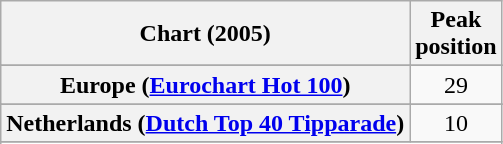<table class="wikitable sortable plainrowheaders" style="text-align:center">
<tr>
<th scope="col">Chart (2005)</th>
<th scope="col">Peak<br>position</th>
</tr>
<tr>
</tr>
<tr>
</tr>
<tr>
</tr>
<tr>
</tr>
<tr>
<th scope="row">Europe (<a href='#'>Eurochart Hot 100</a>)</th>
<td>29</td>
</tr>
<tr>
</tr>
<tr>
</tr>
<tr>
</tr>
<tr>
</tr>
<tr>
<th scope="row">Netherlands (<a href='#'>Dutch Top 40 Tipparade</a>)</th>
<td>10</td>
</tr>
<tr>
</tr>
<tr>
</tr>
<tr>
</tr>
<tr>
</tr>
<tr>
</tr>
<tr>
</tr>
<tr>
</tr>
</table>
